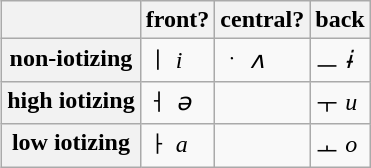<table class="infobox wikitable">
<tr>
<th></th>
<th>front?</th>
<th>central?</th>
<th>back</th>
</tr>
<tr>
<th>non-iotizing</th>
<td>ㅣ <em>i</em></td>
<td>ㆍ <em>ʌ</em></td>
<td>ㅡ <em>ɨ</em></td>
</tr>
<tr>
<th>high iotizing</th>
<td>ㅓ <em>ə</em></td>
<td></td>
<td>ㅜ <em>u</em></td>
</tr>
<tr>
<th>low iotizing</th>
<td>ㅏ <em>a</em></td>
<td></td>
<td>ㅗ <em>o</em></td>
</tr>
</table>
